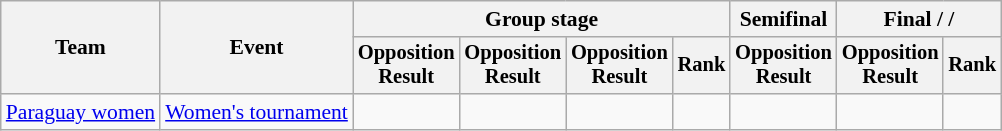<table class=wikitable style=font-size:90%;text-align:center>
<tr>
<th rowspan=2>Team</th>
<th rowspan=2>Event</th>
<th colspan=4>Group stage</th>
<th>Semifinal</th>
<th colspan=2>Final /  / </th>
</tr>
<tr style=font-size:95%>
<th>Opposition<br>Result</th>
<th>Opposition<br>Result</th>
<th>Opposition<br>Result</th>
<th>Rank</th>
<th>Opposition<br>Result</th>
<th>Opposition<br>Result</th>
<th>Rank</th>
</tr>
<tr>
<td align=left><a href='#'>Paraguay women</a></td>
<td align=left><a href='#'>Women's tournament</a></td>
<td></td>
<td></td>
<td></td>
<td></td>
<td></td>
<td></td>
<td></td>
</tr>
</table>
